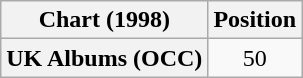<table class="wikitable plainrowheaders" style="text-align:center;">
<tr>
<th scope="col">Chart (1998)</th>
<th scope="col">Position</th>
</tr>
<tr>
<th scope="row">UK Albums (OCC)</th>
<td>50</td>
</tr>
</table>
